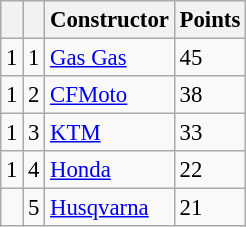<table class="wikitable" style="font-size: 95%;">
<tr>
<th></th>
<th></th>
<th>Constructor</th>
<th>Points</th>
</tr>
<tr>
<td> 1</td>
<td align=center>1</td>
<td> <a href='#'>Gas Gas</a></td>
<td align=left>45</td>
</tr>
<tr>
<td> 1</td>
<td align=center>2</td>
<td> <a href='#'>CFMoto</a></td>
<td align=left>38</td>
</tr>
<tr>
<td> 1</td>
<td align=center>3</td>
<td> <a href='#'>KTM</a></td>
<td align=left>33</td>
</tr>
<tr>
<td> 1</td>
<td align=center>4</td>
<td> <a href='#'>Honda</a></td>
<td align=left>22</td>
</tr>
<tr>
<td></td>
<td align=center>5</td>
<td> <a href='#'>Husqvarna</a></td>
<td align=left>21</td>
</tr>
</table>
